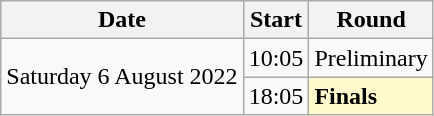<table class=wikitable>
<tr>
<th>Date</th>
<th>Start</th>
<th>Round</th>
</tr>
<tr>
<td rowspan=2>Saturday 6 August 2022</td>
<td>10:05</td>
<td>Preliminary</td>
</tr>
<tr>
<td>18:05</td>
<td style=background:lemonchiffon><strong>Finals</strong></td>
</tr>
</table>
